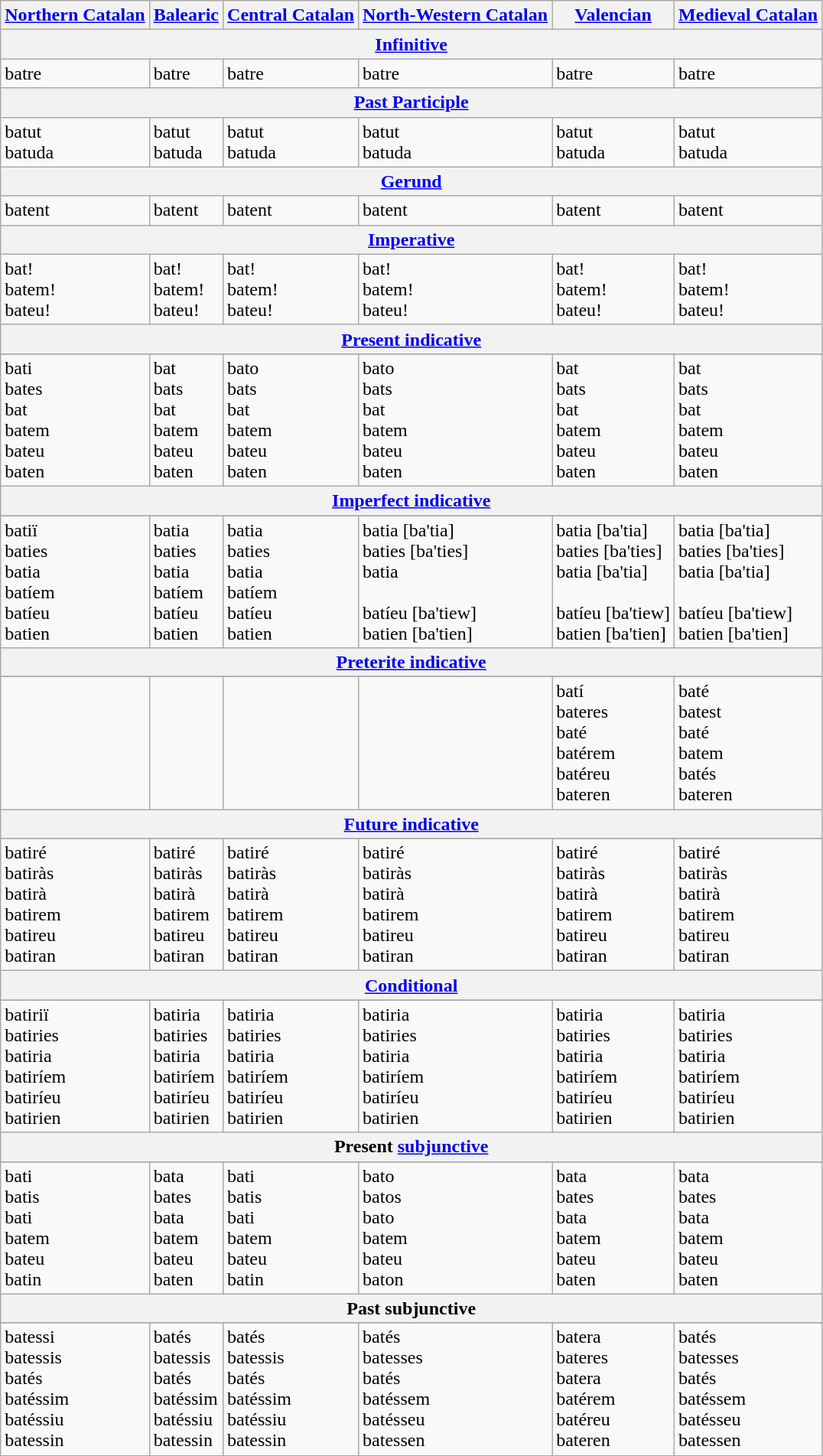<table class="wikitable">
<tr>
<th style="text-align: center;"><a href='#'>Northern Catalan</a></th>
<th><a href='#'>Balearic</a></th>
<th><a href='#'>Central Catalan</a></th>
<th><a href='#'>North-Western Catalan</a></th>
<th><a href='#'>Valencian</a></th>
<th><a href='#'>Medieval Catalan</a></th>
</tr>
<tr>
<th colspan="6" style="text-align: center;"><a href='#'>Infinitive</a></th>
</tr>
<tr>
<td>batre </td>
<td>batre </td>
<td>batre </td>
<td>batre </td>
<td>batre </td>
<td>batre </td>
</tr>
<tr>
<th colspan="6" style="text-align: center;"><a href='#'>Past Participle</a></th>
</tr>
<tr>
<td>batut <br>batuda </td>
<td>batut <br>batuda </td>
<td>batut <br>batuda </td>
<td>batut <br>batuda </td>
<td>batut <br>batuda </td>
<td>batut <br>batuda </td>
</tr>
<tr>
<th colspan="6" style="text-align: center;"><a href='#'>Gerund</a></th>
</tr>
<tr>
<td>batent </td>
<td>batent </td>
<td>batent </td>
<td>batent </td>
<td>batent </td>
<td>batent </td>
</tr>
<tr>
<th colspan="6" style="text-align: center;"><a href='#'>Imperative</a></th>
</tr>
<tr>
<td>bat! <br>batem! <br>bateu! </td>
<td>bat! <br>batem! <br>bateu! </td>
<td>bat! <br>batem! <br>bateu! </td>
<td>bat! <br>batem! <br>bateu! </td>
<td>bat! <br>batem! <br>bateu! </td>
<td>bat! <br>batem! <br>bateu! </td>
</tr>
<tr>
<th colspan="6" style="text-align: center;"><a href='#'>Present indicative</a></th>
</tr>
<tr>
</tr>
<tr>
<td>bati<br>bates<br>bat<br>batem<br>bateu<br>baten</td>
<td>bat<br>bats<br>bat<br>batem<br>bateu<br>baten</td>
<td>bato<br>bats<br>bat<br>batem<br>bateu<br>baten</td>
<td>bato<br>bats<br>bat<br>batem<br>bateu<br>baten</td>
<td>bat<br>bats<br>bat<br>batem<br>bateu<br>baten</td>
<td>bat<br>bats<br>bat<br>batem<br>bateu<br>baten</td>
</tr>
<tr>
<th colspan="6" style="text-align: center;"><a href='#'>Imperfect indicative</a></th>
</tr>
<tr>
</tr>
<tr>
<td>batiï <br>baties <br>batia <br>batíem <br>batíeu <br>batien </td>
<td>batia <br>baties <br>batia <br>batíem <br>batíeu <br>batien </td>
<td>batia <br>baties <br>batia <br>batíem <br>batíeu <br>batien </td>
<td>batia [ba'tia]<br>baties [ba'ties]<br>batia <br><br>batíeu [ba'tiew]<br>batien [ba'tien]</td>
<td>batia [ba'tia]<br>baties [ba'ties]<br>batia [ba'tia]<br><br>batíeu [ba'tiew]<br>batien [ba'tien]</td>
<td>batia [ba'tia]<br>baties [ba'ties]<br>batia [ba'tia]<br><br>batíeu [ba'tiew]<br>batien [ba'tien]</td>
</tr>
<tr>
<th colspan="6" style="text-align: center;"><a href='#'>Preterite indicative</a></th>
</tr>
<tr>
</tr>
<tr>
<td></td>
<td></td>
<td></td>
<td></td>
<td>batí<br>bateres<br>baté<br>batérem<br>batéreu<br>bateren</td>
<td>baté<br>batest<br>baté<br>batem<br>batés<br>bateren</td>
</tr>
<tr>
<th colspan="6" style="text-align: center;"><a href='#'>Future indicative</a></th>
</tr>
<tr>
</tr>
<tr>
<td>batiré<br>batiràs<br>batirà<br>batirem<br>batireu<br>batiran</td>
<td>batiré<br>batiràs<br>batirà<br>batirem<br>batireu<br>batiran</td>
<td>batiré<br>batiràs<br>batirà<br>batirem<br>batireu<br>batiran</td>
<td>batiré<br>batiràs<br>batirà<br>batirem<br>batireu<br>batiran</td>
<td>batiré<br>batiràs<br>batirà<br>batirem<br>batireu<br>batiran</td>
<td>batiré<br>batiràs<br>batirà<br>batirem<br>batireu<br>batiran</td>
</tr>
<tr>
<th colspan="6" style="text-align: center;"><a href='#'>Conditional</a></th>
</tr>
<tr>
</tr>
<tr>
<td>batiriï<br>batiries<br>batiria<br>batiríem<br>batiríeu<br>batirien</td>
<td>batiria<br>batiries<br>batiria<br>batiríem<br>batiríeu<br>batirien</td>
<td>batiria<br>batiries<br>batiria<br>batiríem<br>batiríeu<br>batirien</td>
<td>batiria<br>batiries<br>batiria<br>batiríem<br>batiríeu<br>batirien</td>
<td>batiria<br>batiries<br>batiria<br>batiríem<br>batiríeu<br>batirien</td>
<td>batiria<br>batiries<br>batiria<br>batiríem<br>batiríeu<br>batirien</td>
</tr>
<tr>
<th colspan="6" style="text-align: center;">Present <a href='#'>subjunctive</a></th>
</tr>
<tr>
</tr>
<tr>
<td>bati<br>batis<br>bati<br>batem<br>bateu<br>batin</td>
<td>bata<br>bates<br>bata<br>batem<br>bateu<br>baten</td>
<td>bati<br>batis<br>bati<br>batem<br>bateu<br>batin</td>
<td>bato<br>batos<br>bato<br>batem<br>bateu<br>baton</td>
<td>bata<br>bates<br>bata<br>batem<br>bateu<br>baten</td>
<td>bata<br>bates<br>bata<br>batem<br>bateu<br>baten</td>
</tr>
<tr>
<th colspan="6" style="text-align: center;">Past subjunctive</th>
</tr>
<tr>
</tr>
<tr>
<td>batessi<br>batessis<br>batés<br>batéssim<br>batéssiu<br>batessin</td>
<td>batés<br>batessis<br>batés<br>batéssim<br>batéssiu<br>batessin</td>
<td>batés<br>batessis<br>batés<br>batéssim<br>batéssiu<br>batessin</td>
<td>batés<br>batesses<br>batés<br>batéssem<br>batésseu<br>batessen</td>
<td>batera<br>bateres<br>batera<br>batérem<br>batéreu<br>bateren</td>
<td>batés<br>batesses<br>batés<br>batéssem<br>batésseu<br>batessen</td>
</tr>
<tr>
</tr>
</table>
